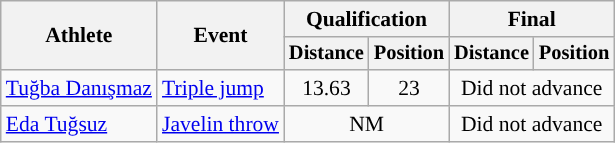<table class="wikitable" style="font-size:90%">
<tr>
<th rowspan="2">Athlete</th>
<th rowspan="2">Event</th>
<th colspan="2">Qualification</th>
<th colspan="2">Final</th>
</tr>
<tr style="font-size:95%">
<th>Distance</th>
<th>Position</th>
<th>Distance</th>
<th>Position</th>
</tr>
<tr align="center">
<td align="left"><a href='#'>Tuğba Danışmaz</a></td>
<td align="left"><a href='#'>Triple jump</a></td>
<td>13.63</td>
<td>23</td>
<td colspan="2">Did not advance</td>
</tr>
<tr align="center">
<td align="left"><a href='#'>Eda Tuğsuz</a></td>
<td align="left"><a href='#'>Javelin throw</a></td>
<td colspan="2">NM</td>
<td colspan="2">Did not advance</td>
</tr>
</table>
